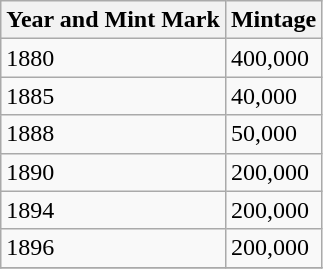<table class="wikitable">
<tr>
<th>Year and Mint Mark</th>
<th>Mintage</th>
</tr>
<tr>
<td>1880</td>
<td>400,000</td>
</tr>
<tr>
<td>1885</td>
<td>40,000</td>
</tr>
<tr>
<td>1888</td>
<td>50,000</td>
</tr>
<tr>
<td>1890</td>
<td>200,000</td>
</tr>
<tr>
<td>1894</td>
<td>200,000</td>
</tr>
<tr>
<td>1896</td>
<td>200,000</td>
</tr>
<tr>
</tr>
</table>
